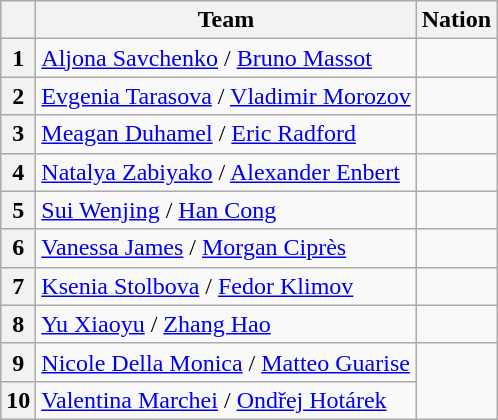<table class="wikitable sortable" style="text-align: left">
<tr>
<th scope="col"></th>
<th scope="col">Team</th>
<th scope="col">Nation</th>
</tr>
<tr>
<th scope="row">1</th>
<td><a href='#'>Aljona Savchenko</a> / <a href='#'>Bruno Massot</a></td>
<td></td>
</tr>
<tr>
<th scope="row">2</th>
<td><a href='#'>Evgenia Tarasova</a> / <a href='#'>Vladimir Morozov</a></td>
<td></td>
</tr>
<tr>
<th scope="row">3</th>
<td><a href='#'>Meagan Duhamel</a> / <a href='#'>Eric Radford</a></td>
<td></td>
</tr>
<tr>
<th scope="row">4</th>
<td><a href='#'>Natalya Zabiyako</a> / <a href='#'>Alexander Enbert</a></td>
<td></td>
</tr>
<tr>
<th scope="row">5</th>
<td><a href='#'>Sui Wenjing</a> / <a href='#'>Han Cong</a></td>
<td></td>
</tr>
<tr>
<th scope="row">6</th>
<td><a href='#'>Vanessa James</a> / <a href='#'>Morgan Ciprès</a></td>
<td></td>
</tr>
<tr>
<th scope="row">7</th>
<td><a href='#'>Ksenia Stolbova</a> / <a href='#'>Fedor Klimov</a></td>
<td></td>
</tr>
<tr>
<th scope="row">8</th>
<td><a href='#'>Yu Xiaoyu</a> / <a href='#'>Zhang Hao</a></td>
<td></td>
</tr>
<tr>
<th scope="row">9</th>
<td><a href='#'>Nicole Della Monica</a> / <a href='#'>Matteo Guarise</a></td>
<td rowspan="2"></td>
</tr>
<tr>
<th scope="row">10</th>
<td><a href='#'>Valentina Marchei</a> / <a href='#'>Ondřej Hotárek</a></td>
</tr>
</table>
